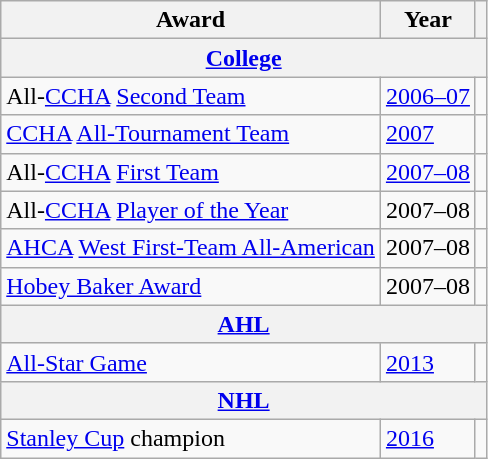<table class="wikitable">
<tr>
<th>Award</th>
<th>Year</th>
<th></th>
</tr>
<tr>
<th colspan="3"><a href='#'>College</a></th>
</tr>
<tr>
<td>All-<a href='#'>CCHA</a> <a href='#'>Second Team</a></td>
<td><a href='#'>2006–07</a></td>
<td></td>
</tr>
<tr>
<td><a href='#'>CCHA</a> <a href='#'>All-Tournament Team</a></td>
<td><a href='#'>2007</a></td>
<td></td>
</tr>
<tr>
<td>All-<a href='#'>CCHA</a> <a href='#'>First Team</a></td>
<td><a href='#'>2007–08</a></td>
<td></td>
</tr>
<tr>
<td>All-<a href='#'>CCHA</a> <a href='#'>Player of the Year</a></td>
<td>2007–08</td>
<td></td>
</tr>
<tr>
<td><a href='#'>AHCA</a> <a href='#'>West First-Team All-American</a></td>
<td>2007–08</td>
<td></td>
</tr>
<tr>
<td><a href='#'>Hobey Baker Award</a></td>
<td>2007–08</td>
<td></td>
</tr>
<tr>
<th colspan="3"><a href='#'>AHL</a></th>
</tr>
<tr>
<td><a href='#'>All-Star Game</a></td>
<td><a href='#'>2013</a></td>
<td></td>
</tr>
<tr>
<th colspan="3"><a href='#'>NHL</a></th>
</tr>
<tr>
<td><a href='#'>Stanley Cup</a> champion</td>
<td><a href='#'>2016</a></td>
<td></td>
</tr>
</table>
